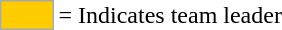<table>
<tr>
<td style="background-color:#FFCC00; border:1px solid #aaaaaa; width:2em;"></td>
<td>= Indicates team leader</td>
</tr>
</table>
